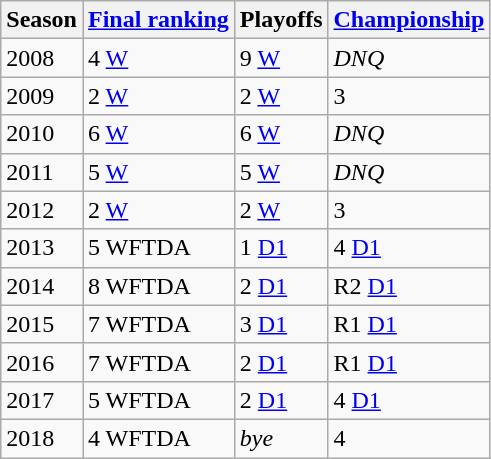<table class="wikitable sortable">
<tr>
<th>Season</th>
<th><a href='#'>Final ranking</a></th>
<th>Playoffs</th>
<th><a href='#'>Championship</a></th>
</tr>
<tr>
<td>2008</td>
<td>4 <a href='#'>W</a></td>
<td>9 <a href='#'>W</a></td>
<td><em>DNQ</em></td>
</tr>
<tr>
<td>2009</td>
<td>2 <a href='#'>W</a></td>
<td>2 <a href='#'>W</a></td>
<td>3</td>
</tr>
<tr>
<td>2010</td>
<td>6 <a href='#'>W</a></td>
<td>6 <a href='#'>W</a></td>
<td><em>DNQ</em></td>
</tr>
<tr>
<td>2011</td>
<td>5 <a href='#'>W</a></td>
<td>5 <a href='#'>W</a></td>
<td><em>DNQ</em></td>
</tr>
<tr>
<td>2012</td>
<td>2 <a href='#'>W</a></td>
<td>2 <a href='#'>W</a></td>
<td>3</td>
</tr>
<tr>
<td>2013</td>
<td>5 WFTDA</td>
<td>1 <a href='#'>D1</a></td>
<td>4 <a href='#'>D1</a></td>
</tr>
<tr>
<td>2014</td>
<td>8 WFTDA</td>
<td>2 <a href='#'>D1</a></td>
<td>R2 <a href='#'>D1</a></td>
</tr>
<tr>
<td>2015</td>
<td>7 WFTDA</td>
<td>3 <a href='#'>D1</a></td>
<td>R1 <a href='#'>D1</a></td>
</tr>
<tr>
<td>2016</td>
<td>7 WFTDA</td>
<td>2 <a href='#'>D1</a></td>
<td>R1 <a href='#'>D1</a></td>
</tr>
<tr>
<td>2017</td>
<td>5 WFTDA</td>
<td>2 <a href='#'>D1</a></td>
<td>4 <a href='#'>D1</a></td>
</tr>
<tr>
<td>2018</td>
<td>4 WFTDA</td>
<td><em>bye</em></td>
<td>4</td>
</tr>
</table>
